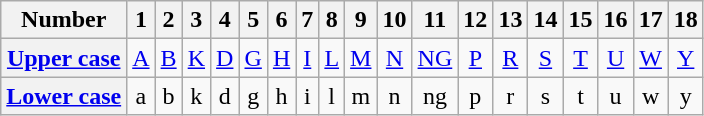<table class="wikitable" style="text-align:center; table-layout:fixed">
<tr>
<th>Number</th>
<th>1</th>
<th>2</th>
<th>3</th>
<th>4</th>
<th>5</th>
<th>6</th>
<th>7</th>
<th>8</th>
<th>9</th>
<th>10</th>
<th>11</th>
<th>12</th>
<th>13</th>
<th>14</th>
<th>15</th>
<th>16</th>
<th>17</th>
<th>18</th>
</tr>
<tr>
<th><a href='#'>Upper case</a></th>
<td><a href='#'>A</a></td>
<td><a href='#'>B</a></td>
<td><a href='#'>K</a></td>
<td><a href='#'>D</a></td>
<td><a href='#'>G</a></td>
<td><a href='#'>H</a></td>
<td><a href='#'>I</a></td>
<td><a href='#'>L</a></td>
<td><a href='#'>M</a></td>
<td><a href='#'>N</a></td>
<td><a href='#'>NG</a></td>
<td><a href='#'>P</a></td>
<td><a href='#'>R</a></td>
<td><a href='#'>S</a></td>
<td><a href='#'>T</a></td>
<td><a href='#'>U</a></td>
<td><a href='#'>W</a></td>
<td><a href='#'>Y</a></td>
</tr>
<tr>
<th><a href='#'>Lower case</a></th>
<td>a</td>
<td>b</td>
<td>k</td>
<td>d</td>
<td>g</td>
<td>h</td>
<td>i</td>
<td>l</td>
<td>m</td>
<td>n</td>
<td>ng</td>
<td>p</td>
<td>r</td>
<td>s</td>
<td>t</td>
<td>u</td>
<td>w</td>
<td>y</td>
</tr>
</table>
